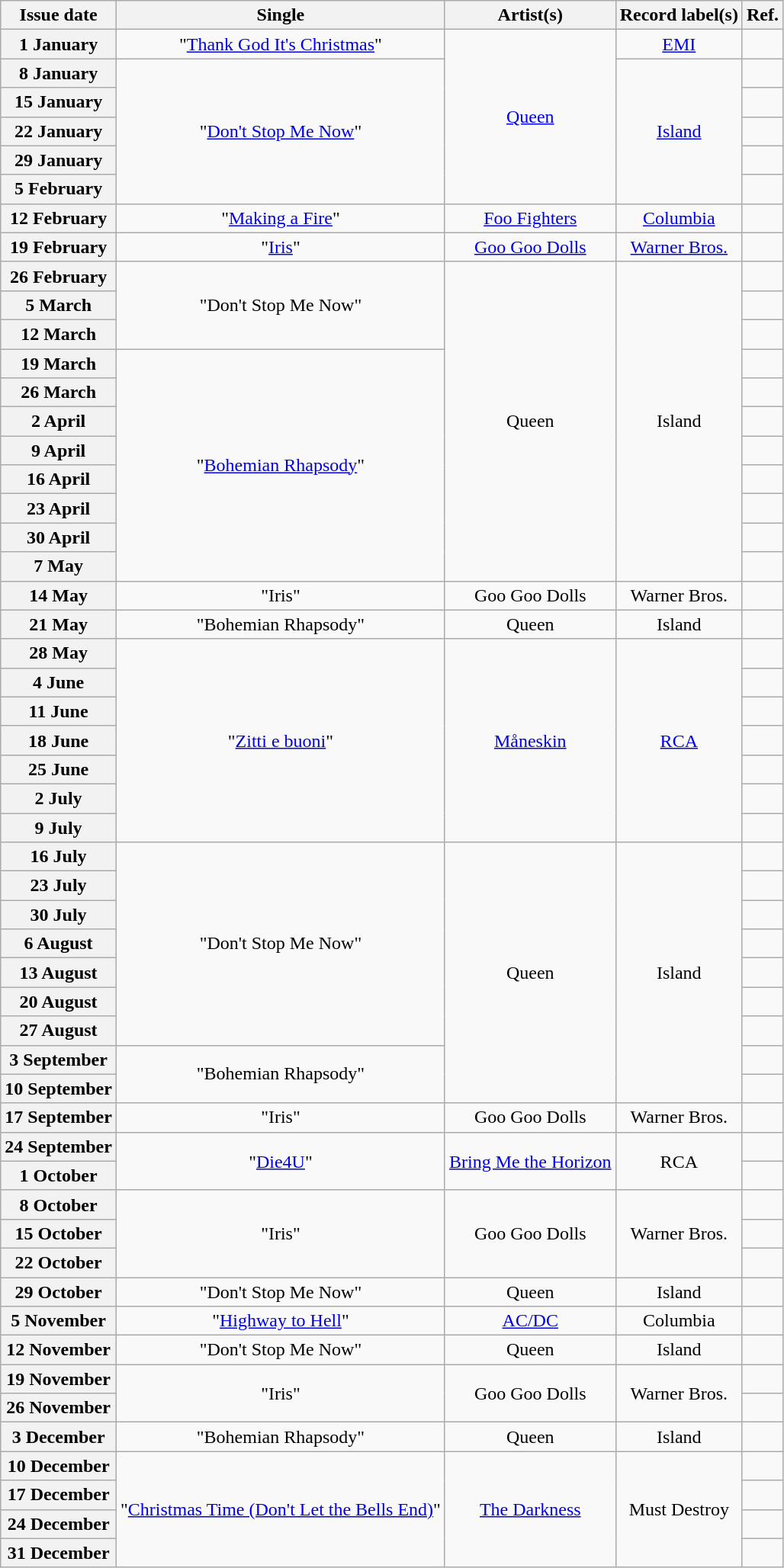<table class="wikitable plainrowheaders" style="text-align:center">
<tr>
<th scope="col">Issue date</th>
<th scope="col">Single</th>
<th scope="col">Artist(s)</th>
<th scope="col">Record label(s)</th>
<th scope="col">Ref.</th>
</tr>
<tr>
<th scope="row">1 January</th>
<td>"<a href='#'>Thank God It's Christmas</a>"</td>
<td rowspan="6"><a href='#'>Queen</a></td>
<td><a href='#'>EMI</a></td>
<td></td>
</tr>
<tr>
<th scope="row">8 January</th>
<td rowspan=5>"<a href='#'>Don't Stop Me Now</a>"</td>
<td rowspan=5><a href='#'>Island</a></td>
<td></td>
</tr>
<tr>
<th scope="row">15 January</th>
<td></td>
</tr>
<tr>
<th scope="row">22 January</th>
<td></td>
</tr>
<tr>
<th scope="row">29 January</th>
<td></td>
</tr>
<tr>
<th scope="row">5 February</th>
<td></td>
</tr>
<tr>
<th scope="row">12 February</th>
<td>"<a href='#'>Making a Fire</a>"</td>
<td><a href='#'>Foo Fighters</a></td>
<td><a href='#'>Columbia</a></td>
<td></td>
</tr>
<tr>
<th scope="row">19 February</th>
<td>"<a href='#'>Iris</a>"</td>
<td><a href='#'>Goo Goo Dolls</a></td>
<td><a href='#'>Warner Bros.</a></td>
<td></td>
</tr>
<tr>
<th scope="row">26 February</th>
<td rowspan="3">"Don't Stop Me Now"</td>
<td rowspan="11">Queen</td>
<td rowspan="11">Island</td>
<td></td>
</tr>
<tr>
<th scope="row">5 March</th>
<td></td>
</tr>
<tr>
<th scope="row">12 March</th>
<td></td>
</tr>
<tr>
<th scope="row">19 March</th>
<td rowspan="8">"<a href='#'>Bohemian Rhapsody</a>"</td>
<td></td>
</tr>
<tr>
<th scope="row">26 March</th>
<td></td>
</tr>
<tr>
<th scope="row">2 April</th>
<td></td>
</tr>
<tr>
<th scope="row">9 April</th>
<td></td>
</tr>
<tr>
<th scope="row">16 April</th>
<td></td>
</tr>
<tr>
<th scope="row">23 April</th>
<td></td>
</tr>
<tr>
<th scope="row">30 April</th>
<td></td>
</tr>
<tr>
<th scope="row">7 May</th>
<td></td>
</tr>
<tr>
<th scope="row">14 May</th>
<td>"Iris"</td>
<td>Goo Goo Dolls</td>
<td>Warner Bros.</td>
<td></td>
</tr>
<tr>
<th scope="row">21 May</th>
<td>"Bohemian Rhapsody"</td>
<td>Queen</td>
<td>Island</td>
<td></td>
</tr>
<tr>
<th scope="row">28 May</th>
<td rowspan=7>"<a href='#'>Zitti e buoni</a>"</td>
<td rowspan=7><a href='#'>Måneskin</a></td>
<td rowspan=7><a href='#'>RCA</a></td>
<td></td>
</tr>
<tr>
<th scope="row">4 June</th>
<td></td>
</tr>
<tr>
<th scope="row">11 June</th>
<td></td>
</tr>
<tr>
<th scope="row">18 June</th>
<td></td>
</tr>
<tr>
<th scope="row">25 June</th>
<td></td>
</tr>
<tr>
<th scope="row">2 July</th>
<td></td>
</tr>
<tr>
<th scope="row">9 July</th>
<td></td>
</tr>
<tr>
<th scope="row">16 July</th>
<td rowspan=7>"Don't Stop Me Now"</td>
<td rowspan=9>Queen</td>
<td rowspan=9>Island</td>
<td></td>
</tr>
<tr>
<th scope="row">23 July</th>
<td></td>
</tr>
<tr>
<th scope="row">30 July</th>
<td></td>
</tr>
<tr>
<th scope="row">6 August</th>
<td></td>
</tr>
<tr>
<th scope="row">13 August</th>
<td></td>
</tr>
<tr>
<th scope="row">20 August</th>
<td></td>
</tr>
<tr>
<th scope="row">27 August</th>
<td></td>
</tr>
<tr>
<th scope="row">3 September</th>
<td rowspan=2>"Bohemian Rhapsody"</td>
<td></td>
</tr>
<tr>
<th scope="row">10 September</th>
<td></td>
</tr>
<tr>
<th scope="row">17 September</th>
<td>"Iris"</td>
<td>Goo Goo Dolls</td>
<td>Warner Bros.</td>
<td></td>
</tr>
<tr>
<th scope="row">24 September</th>
<td rowspan=2>"<a href='#'>Die4U</a>"</td>
<td rowspan=2><a href='#'>Bring Me the Horizon</a></td>
<td rowspan=2>RCA</td>
<td></td>
</tr>
<tr>
<th scope="row">1 October</th>
<td></td>
</tr>
<tr>
<th scope="row">8 October</th>
<td rowspan=3>"Iris"</td>
<td rowspan=3>Goo Goo Dolls</td>
<td rowspan=3>Warner Bros.</td>
<td></td>
</tr>
<tr>
<th scope="row">15 October</th>
<td></td>
</tr>
<tr>
<th scope="row">22 October</th>
<td></td>
</tr>
<tr>
<th scope="row">29 October</th>
<td>"Don't Stop Me Now"</td>
<td>Queen</td>
<td>Island</td>
<td></td>
</tr>
<tr>
<th scope="row">5 November</th>
<td>"<a href='#'>Highway to Hell</a>"</td>
<td><a href='#'>AC/DC</a></td>
<td>Columbia</td>
<td></td>
</tr>
<tr>
<th scope="row">12 November</th>
<td>"Don't Stop Me Now"</td>
<td>Queen</td>
<td>Island</td>
<td></td>
</tr>
<tr>
<th scope="row">19 November</th>
<td rowspan=2>"Iris"</td>
<td rowspan=2>Goo Goo Dolls</td>
<td rowspan=2>Warner Bros.</td>
<td></td>
</tr>
<tr>
<th scope="row">26 November</th>
<td></td>
</tr>
<tr>
<th scope="row">3 December</th>
<td>"Bohemian Rhapsody"</td>
<td>Queen</td>
<td>Island</td>
<td></td>
</tr>
<tr>
<th scope="row">10 December</th>
<td rowspan=4>"<a href='#'>Christmas Time (Don't Let the Bells End)</a>"</td>
<td rowspan=4><a href='#'>The Darkness</a></td>
<td rowspan=4>Must Destroy</td>
<td></td>
</tr>
<tr>
<th scope="row">17 December</th>
<td></td>
</tr>
<tr>
<th scope="row">24 December</th>
<td></td>
</tr>
<tr>
<th scope="row">31 December</th>
<td></td>
</tr>
</table>
